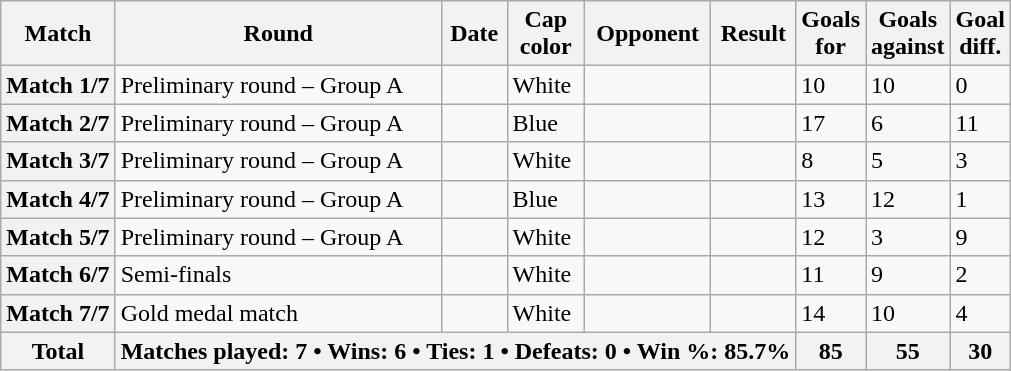<table class="wikitable sortable sticky-header defaultcenter col3right col4left col5left" style="font-size: 100%; margin-left: 1em;">
<tr>
<th scope="col">Match</th>
<th scope="col">Round</th>
<th scope="col">Date</th>
<th scope="col">Cap<br>color</th>
<th scope="col">Opponent</th>
<th scope="col">Result</th>
<th scope="col">Goals<br>for</th>
<th scope="col">Goals<br>against</th>
<th scope="col">Goal<br>diff.</th>
</tr>
<tr>
<th scope="row">Match 1/7</th>
<td>Preliminary round – Group A</td>
<td></td>
<td> White</td>
<td></td>
<td></td>
<td>10</td>
<td>10</td>
<td>0</td>
</tr>
<tr>
<th scope="row">Match 2/7</th>
<td>Preliminary round – Group A</td>
<td></td>
<td> Blue</td>
<td></td>
<td></td>
<td>17</td>
<td>6</td>
<td>11</td>
</tr>
<tr>
<th scope="row">Match 3/7</th>
<td>Preliminary round – Group A</td>
<td></td>
<td> White</td>
<td></td>
<td></td>
<td>8</td>
<td>5</td>
<td>3</td>
</tr>
<tr>
<th scope="row">Match 4/7</th>
<td>Preliminary round – Group A</td>
<td></td>
<td> Blue</td>
<td></td>
<td></td>
<td>13</td>
<td>12</td>
<td>1</td>
</tr>
<tr>
<th scope="row">Match 5/7</th>
<td>Preliminary round – Group A</td>
<td></td>
<td> White</td>
<td></td>
<td></td>
<td>12</td>
<td>3</td>
<td>9</td>
</tr>
<tr>
<th scope="row">Match 6/7</th>
<td>Semi-finals</td>
<td></td>
<td> White</td>
<td></td>
<td></td>
<td>11</td>
<td>9</td>
<td>2</td>
</tr>
<tr>
<th scope="row">Match 7/7</th>
<td>Gold medal match</td>
<td></td>
<td> White</td>
<td></td>
<td></td>
<td>14</td>
<td>10</td>
<td>4</td>
</tr>
<tr class="sortbottom">
<th>Total</th>
<th colspan="5">Matches played: 7 • Wins: 6 • Ties: 1 • Defeats: 0 • Win %: 85.7%</th>
<th>85</th>
<th>55</th>
<th>30</th>
</tr>
</table>
